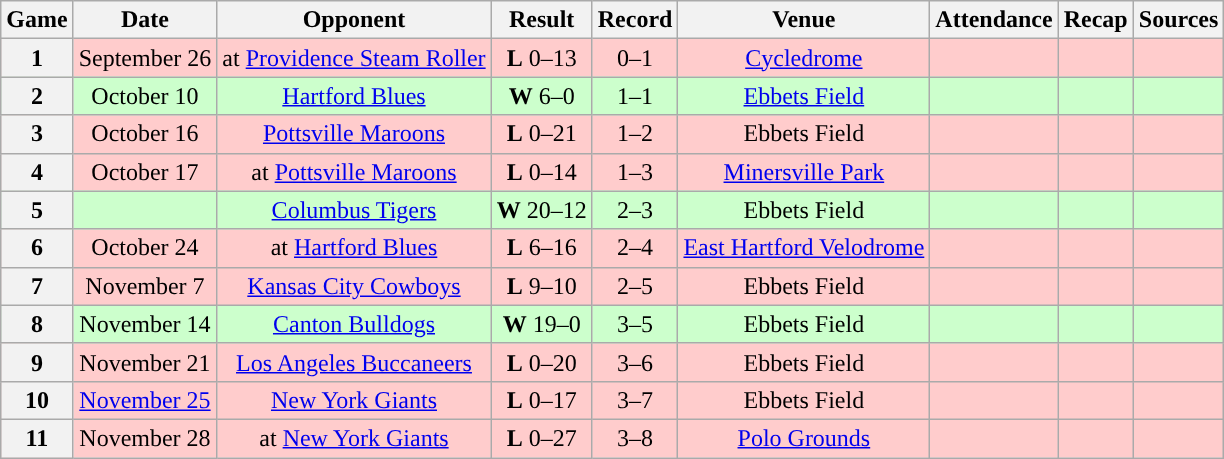<table class="wikitable" style="text-align:center">
<tr>
<th>Game</th>
<th>Date</th>
<th>Opponent</th>
<th>Result</th>
<th>Record</th>
<th>Venue</th>
<th>Attendance</th>
<th>Recap</th>
<th>Sources</th>
</tr>
<tr style="background:#fcc">
<th>1</th>
<td>September 26</td>
<td>at <a href='#'>Providence Steam Roller</a></td>
<td><strong>L</strong> 0–13</td>
<td>0–1</td>
<td><a href='#'>Cycledrome</a></td>
<td></td>
<td></td>
<td></td>
</tr>
<tr style="background:#cfc">
<th>2</th>
<td>October 10</td>
<td><a href='#'>Hartford Blues</a></td>
<td><strong>W</strong> 6–0</td>
<td>1–1</td>
<td><a href='#'>Ebbets Field</a></td>
<td></td>
<td></td>
<td></td>
</tr>
<tr style="background:#fcc">
<th>3</th>
<td>October 16</td>
<td><a href='#'>Pottsville Maroons</a></td>
<td><strong>L</strong> 0–21</td>
<td>1–2</td>
<td>Ebbets Field</td>
<td></td>
<td></td>
<td></td>
</tr>
<tr style="background:#fcc">
<th>4</th>
<td>October 17</td>
<td>at <a href='#'>Pottsville Maroons</a></td>
<td><strong>L</strong> 0–14</td>
<td>1–3</td>
<td><a href='#'>Minersville Park</a></td>
<td></td>
<td></td>
<td></td>
</tr>
<tr style="background:#cfc">
<th>5</th>
<td></td>
<td><a href='#'>Columbus Tigers</a></td>
<td><strong>W</strong> 20–12</td>
<td>2–3</td>
<td>Ebbets Field</td>
<td></td>
<td></td>
<td></td>
</tr>
<tr style="background:#fcc">
<th>6</th>
<td>October 24</td>
<td>at <a href='#'>Hartford Blues</a></td>
<td><strong>L</strong> 6–16</td>
<td>2–4</td>
<td><a href='#'>East Hartford Velodrome</a></td>
<td></td>
<td></td>
<td></td>
</tr>
<tr style="background:#fcc">
<th>7</th>
<td>November 7</td>
<td><a href='#'>Kansas City Cowboys</a></td>
<td><strong>L</strong> 9–10</td>
<td>2–5</td>
<td>Ebbets Field</td>
<td></td>
<td></td>
<td></td>
</tr>
<tr style="background:#cfc">
<th>8</th>
<td>November 14</td>
<td><a href='#'>Canton Bulldogs</a></td>
<td><strong>W</strong> 19–0</td>
<td>3–5</td>
<td>Ebbets Field</td>
<td></td>
<td></td>
<td></td>
</tr>
<tr style="background:#fcc">
<th>9</th>
<td>November 21</td>
<td><a href='#'>Los Angeles Buccaneers</a></td>
<td><strong>L</strong> 0–20</td>
<td>3–6</td>
<td>Ebbets Field</td>
<td></td>
<td></td>
<td></td>
</tr>
<tr style="background:#fcc">
<th>10</th>
<td><a href='#'>November 25</a></td>
<td><a href='#'>New York Giants</a></td>
<td><strong>L</strong> 0–17</td>
<td>3–7</td>
<td>Ebbets Field</td>
<td></td>
<td></td>
<td></td>
</tr>
<tr style="background:#fcc">
<th>11</th>
<td>November 28</td>
<td>at <a href='#'>New York Giants</a></td>
<td><strong>L</strong> 0–27</td>
<td>3–8</td>
<td><a href='#'>Polo Grounds</a></td>
<td></td>
<td></td>
<td></td>
</tr>
</table>
